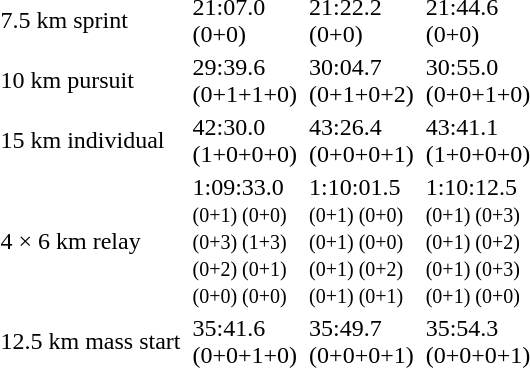<table>
<tr>
<td>7.5 km sprint<br></td>
<td></td>
<td>21:07.0<br>(0+0)</td>
<td></td>
<td>21:22.2<br>(0+0)</td>
<td></td>
<td>21:44.6<br>(0+0)</td>
</tr>
<tr>
<td>10 km pursuit<br></td>
<td></td>
<td>29:39.6<br>(0+1+1+0)</td>
<td></td>
<td>30:04.7<br>(0+1+0+2)</td>
<td></td>
<td>30:55.0<br>(0+0+1+0)</td>
</tr>
<tr>
<td>15 km individual<br></td>
<td></td>
<td>42:30.0<br>(1+0+0+0)</td>
<td></td>
<td>43:26.4<br>(0+0+0+1)</td>
<td></td>
<td>43:41.1<br>(1+0+0+0)</td>
</tr>
<tr>
<td>4 × 6 km relay<br></td>
<td></td>
<td>1:09:33.0<br><small>(0+1) (0+0)<br>(0+3) (1+3)<br>(0+2) (0+1)<br>(0+0) (0+0)</small></td>
<td></td>
<td>1:10:01.5<br><small>(0+1) (0+0)<br>(0+1) (0+0)<br>(0+1) (0+2)<br>(0+1) (0+1)</small></td>
<td></td>
<td>1:10:12.5<br><small>(0+1) (0+3)<br>(0+1) (0+2)<br>(0+1) (0+3)<br>(0+1) (0+0)</small></td>
</tr>
<tr>
<td>12.5 km mass start<br></td>
<td></td>
<td>35:41.6<br>(0+0+1+0)</td>
<td></td>
<td>35:49.7<br>(0+0+0+1)</td>
<td></td>
<td>35:54.3<br>(0+0+0+1)</td>
</tr>
</table>
